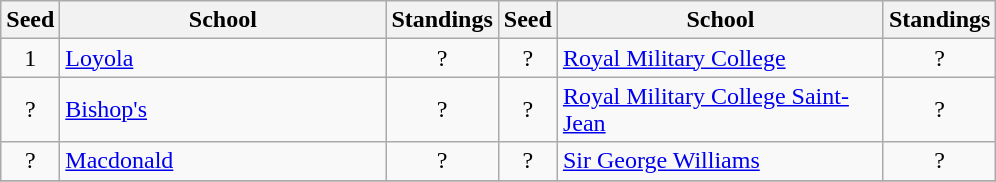<table class="wikitable">
<tr>
<th>Seed</th>
<th style="width:210px">School</th>
<th>Standings</th>
<th>Seed</th>
<th style="width:210px">School</th>
<th>Standings</th>
</tr>
<tr>
<td align=center>1</td>
<td><a href='#'>Loyola</a></td>
<td align=center>?</td>
<td align=center>?</td>
<td><a href='#'>Royal Military College</a></td>
<td align=center>?</td>
</tr>
<tr>
<td align=center>?</td>
<td><a href='#'>Bishop's</a></td>
<td align=center>?</td>
<td align=center>?</td>
<td><a href='#'>Royal Military College Saint-Jean</a></td>
<td align=center>?</td>
</tr>
<tr>
<td align=center>?</td>
<td><a href='#'>Macdonald</a></td>
<td align=center>?</td>
<td align=center>?</td>
<td><a href='#'>Sir George Williams</a></td>
<td align=center>?</td>
</tr>
<tr>
</tr>
</table>
